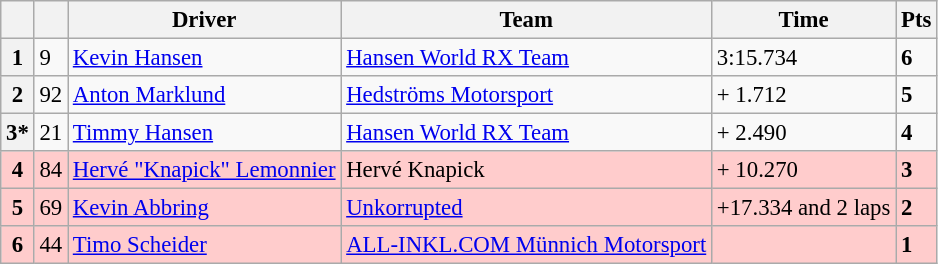<table class="wikitable" style="font-size:95%">
<tr>
<th></th>
<th></th>
<th>Driver</th>
<th>Team</th>
<th>Time</th>
<th>Pts</th>
</tr>
<tr>
<th>1</th>
<td>9</td>
<td> <a href='#'>Kevin Hansen</a></td>
<td><a href='#'>Hansen World RX Team</a></td>
<td>3:15.734</td>
<td><strong>6</strong></td>
</tr>
<tr>
<th>2</th>
<td>92</td>
<td> <a href='#'>Anton Marklund</a></td>
<td><a href='#'>Hedströms Motorsport</a></td>
<td>+ 1.712</td>
<td><strong>5</strong></td>
</tr>
<tr>
<th>3*</th>
<td>21</td>
<td> <a href='#'>Timmy Hansen</a></td>
<td><a href='#'>Hansen World RX Team</a></td>
<td>+ 2.490</td>
<td><strong>4</strong></td>
</tr>
<tr>
<th style="background:#ffcccc;">4</th>
<td style="background:#ffcccc;">84</td>
<td style="background:#ffcccc;"> <a href='#'>Hervé "Knapick" Lemonnier</a></td>
<td style="background:#ffcccc;">Hervé Knapick</td>
<td style="background:#ffcccc;">+ 10.270</td>
<td style="background:#ffcccc;"><strong>3</strong></td>
</tr>
<tr>
<th style="background:#ffcccc;">5</th>
<td style="background:#ffcccc;">69</td>
<td style="background:#ffcccc;"> <a href='#'>Kevin Abbring</a></td>
<td style="background:#ffcccc;"><a href='#'>Unkorrupted</a></td>
<td style="background:#ffcccc;">+17.334 and 2 laps</td>
<td style="background:#ffcccc;"><strong>2</strong></td>
</tr>
<tr>
<th style="background:#ffcccc;">6</th>
<td style="background:#ffcccc;">44</td>
<td style="background:#ffcccc;"> <a href='#'>Timo Scheider</a></td>
<td style="background:#ffcccc;"><a href='#'>ALL-INKL.COM Münnich Motorsport</a></td>
<td style="background:#ffcccc;"><strong></strong></td>
<td style="background:#ffcccc;"><strong>1</strong></td>
</tr>
</table>
